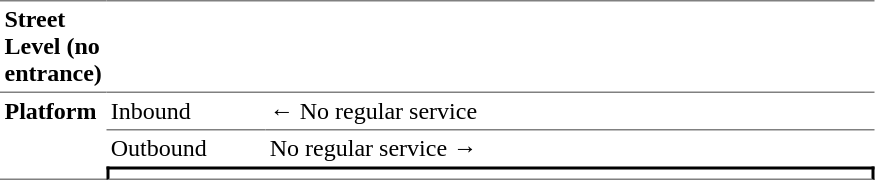<table border=0 cellspacing=0 cellpadding=3>
<tr>
<td style="border-bottom:solid 1px gray;border-top:solid 1px gray;" width=50 valign=top><strong>Street Level (no entrance)</strong></td>
<td style="border-bottom:solid 1px gray;border-top:solid 1px gray;" width=500 colspan=2 valign=top></td>
</tr>
<tr>
<td style="border-bottom:solid 1px gray;" width=50 rowspan=10 valign=top><strong>Platform</strong></td>
<td style="border-bottom:solid 1px gray;" width=100>Inbound</td>
<td style="border-bottom:solid 1px gray;" width=400>← No regular service <br></td>
</tr>
<tr>
<td>Outbound</td>
<td> No regular service  →<br></td>
</tr>
<tr>
<td style="border-top:solid 2px black;border-right:solid 2px black;border-left:solid 2px black;border-bottom:solid 1px gray;text-align:center;" colspan=2></td>
</tr>
</table>
